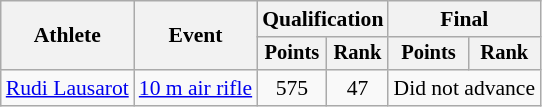<table class="wikitable" style="font-size:90%">
<tr>
<th rowspan="2">Athlete</th>
<th rowspan="2">Event</th>
<th colspan=2>Qualification</th>
<th colspan=2>Final</th>
</tr>
<tr style="font-size:95%">
<th>Points</th>
<th>Rank</th>
<th>Points</th>
<th>Rank</th>
</tr>
<tr align=center>
<td align=left><a href='#'>Rudi Lausarot</a></td>
<td align=left><a href='#'>10 m air rifle</a></td>
<td>575</td>
<td>47</td>
<td colspan=2>Did not advance</td>
</tr>
</table>
